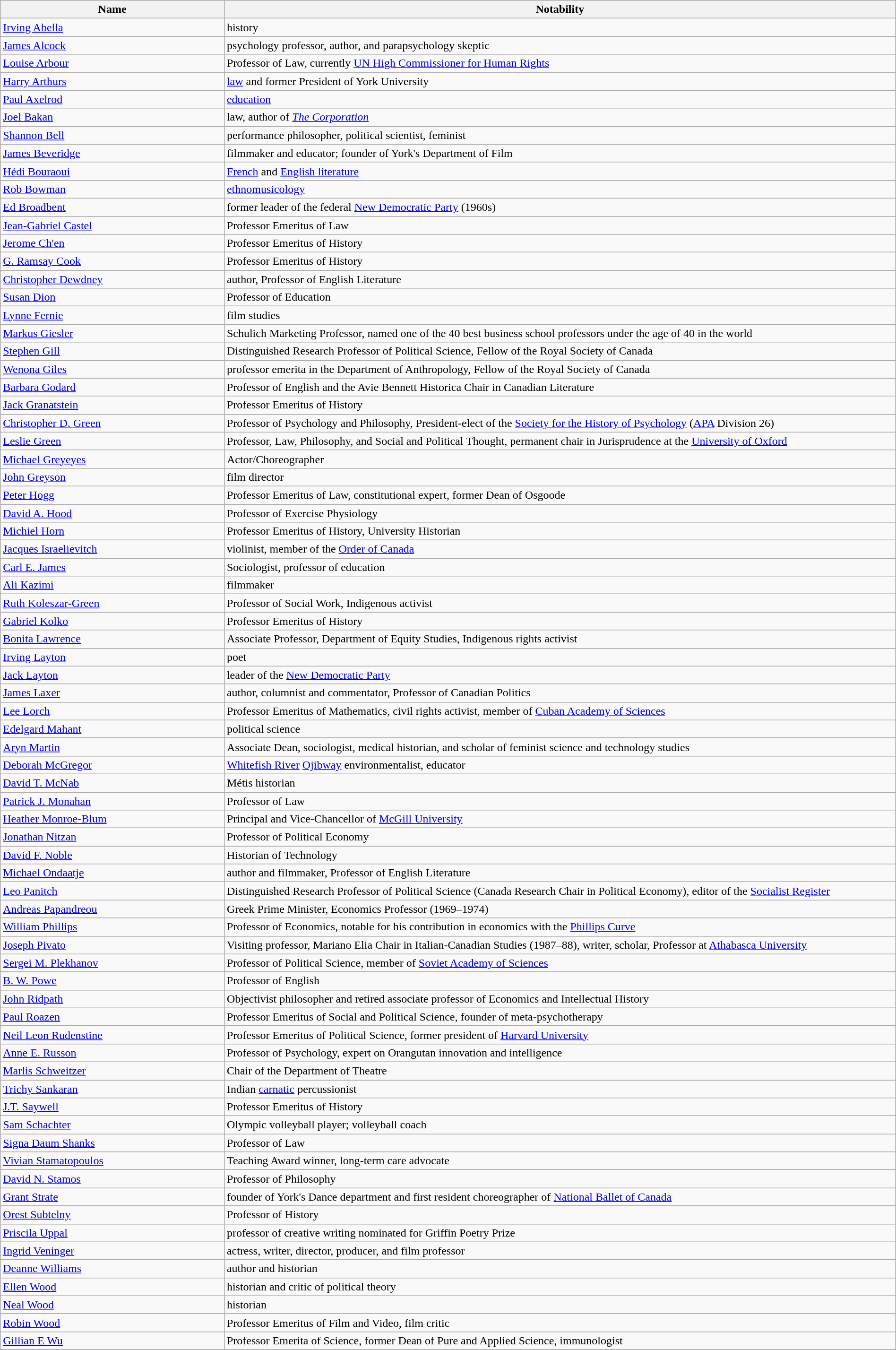<table class="wikitable sortable" style="width: 100%;">
<tr>
<th width = "25%">Name</th>
<th class="unsortable">Notability</th>
</tr>
<tr valign="top">
<td><a href='#'>Irving Abella</a></td>
<td>history</td>
</tr>
<tr valign="top">
<td><a href='#'>James Alcock</a></td>
<td>psychology professor, author, and parapsychology skeptic</td>
</tr>
<tr valign="top">
<td><a href='#'>Louise Arbour</a></td>
<td>Professor of Law, currently <a href='#'>UN High Commissioner for Human Rights</a></td>
</tr>
<tr valign="top">
<td><a href='#'>Harry Arthurs</a></td>
<td><a href='#'>law</a> and former President of York University</td>
</tr>
<tr valign="top">
<td><a href='#'>Paul Axelrod</a></td>
<td><a href='#'>education</a></td>
</tr>
<tr valign="top">
<td><a href='#'>Joel Bakan</a></td>
<td>law, author of <em><a href='#'>The Corporation</a></em></td>
</tr>
<tr valign="top">
<td><a href='#'>Shannon Bell</a></td>
<td>performance philosopher, political scientist, feminist</td>
</tr>
<tr valign="top">
<td><a href='#'>James Beveridge</a></td>
<td>filmmaker and educator; founder of York's Department of Film</td>
</tr>
<tr valign="top">
<td><a href='#'>Hédi Bouraoui</a></td>
<td><a href='#'>French</a> and <a href='#'>English literature</a></td>
</tr>
<tr valign="top">
<td><a href='#'>Rob Bowman</a></td>
<td><a href='#'>ethnomusicology</a></td>
</tr>
<tr valign="top">
<td><a href='#'>Ed Broadbent</a></td>
<td>former leader of the federal <a href='#'>New Democratic Party</a> (1960s)</td>
</tr>
<tr valign="top">
<td><a href='#'>Jean-Gabriel Castel</a></td>
<td>Professor Emeritus of Law</td>
</tr>
<tr valign="top">
<td><a href='#'>Jerome Ch'en</a></td>
<td>Professor Emeritus of History</td>
</tr>
<tr valign="top">
<td><a href='#'>G. Ramsay Cook</a></td>
<td>Professor Emeritus of History</td>
</tr>
<tr valign="top">
<td><a href='#'>Christopher Dewdney</a></td>
<td>author, Professor of English Literature</td>
</tr>
<tr valign="top">
<td><a href='#'>Susan Dion</a></td>
<td>Professor of Education</td>
</tr>
<tr valign="top">
<td><a href='#'>Lynne Fernie</a></td>
<td>film studies</td>
</tr>
<tr valign="top">
<td><a href='#'>Markus Giesler</a></td>
<td>Schulich Marketing Professor, named one of the 40 best business school professors under the age of 40 in the world</td>
</tr>
<tr valign="top">
<td><a href='#'>Stephen Gill</a></td>
<td>Distinguished Research Professor of Political Science, Fellow of the Royal Society of Canada</td>
</tr>
<tr valign="top">
<td><a href='#'>Wenona Giles</a></td>
<td>professor emerita in the Department of Anthropology, Fellow of the Royal Society of Canada</td>
</tr>
<tr valign="top">
<td><a href='#'>Barbara Godard</a></td>
<td>Professor of English and the Avie Bennett Historica Chair in Canadian Literature</td>
</tr>
<tr valign="top">
<td><a href='#'>Jack Granatstein</a></td>
<td>Professor Emeritus of History</td>
</tr>
<tr valign="top">
<td><a href='#'>Christopher D. Green</a></td>
<td>Professor of Psychology and Philosophy, President-elect of the <a href='#'>Society for the History of Psychology</a> (<a href='#'>APA</a> Division 26)</td>
</tr>
<tr valign="top">
<td><a href='#'>Leslie Green</a></td>
<td>Professor, Law, Philosophy, and Social and Political Thought, permanent chair in Jurisprudence at the <a href='#'>University of Oxford</a></td>
</tr>
<tr valign="top">
<td><a href='#'>Michael Greyeyes</a></td>
<td>Actor/Choreographer</td>
</tr>
<tr valign="top">
<td><a href='#'>John Greyson</a></td>
<td>film director</td>
</tr>
<tr valign="top">
<td><a href='#'>Peter Hogg</a></td>
<td>Professor Emeritus of Law, constitutional expert, former Dean of Osgoode</td>
</tr>
<tr valign="top">
<td><a href='#'>David A. Hood</a></td>
<td>Professor of Exercise Physiology</td>
</tr>
<tr valign="top">
<td><a href='#'>Michiel Horn</a></td>
<td>Professor Emeritus of History, University Historian</td>
</tr>
<tr valign="top">
<td><a href='#'>Jacques Israelievitch</a></td>
<td>violinist, member of the <a href='#'>Order of Canada</a></td>
</tr>
<tr>
<td><a href='#'>Carl E. James</a></td>
<td>Sociologist, professor of education</td>
</tr>
<tr valign="top">
<td><a href='#'>Ali Kazimi</a></td>
<td>filmmaker</td>
</tr>
<tr valign="top">
<td><a href='#'>Ruth Koleszar-Green</a></td>
<td>Professor of Social Work, Indigenous activist</td>
</tr>
<tr valign="top">
<td><a href='#'>Gabriel Kolko</a></td>
<td>Professor Emeritus of History</td>
</tr>
<tr valign="top">
<td><a href='#'>Bonita Lawrence</a></td>
<td>Associate Professor, Department of Equity Studies, Indigenous rights activist</td>
</tr>
<tr valign="top">
<td><a href='#'>Irving Layton</a></td>
<td>poet</td>
</tr>
<tr valign="top">
<td><a href='#'>Jack Layton</a></td>
<td>leader of the <a href='#'>New Democratic Party</a></td>
</tr>
<tr valign="top">
<td><a href='#'>James Laxer</a></td>
<td>author, columnist and commentator, Professor of Canadian Politics</td>
</tr>
<tr valign="top">
<td><a href='#'>Lee Lorch</a></td>
<td>Professor Emeritus of Mathematics, civil rights activist, member of <a href='#'>Cuban Academy of Sciences</a></td>
</tr>
<tr valign="top">
<td><a href='#'>Edelgard Mahant</a></td>
<td>political science</td>
</tr>
<tr>
<td><a href='#'>Aryn Martin</a></td>
<td>Associate Dean, sociologist, medical historian, and scholar of feminist science and technology studies</td>
</tr>
<tr valign="top">
<td><a href='#'>Deborah McGregor</a></td>
<td><a href='#'>Whitefish River</a> <a href='#'>Ojibway</a> environmentalist, educator</td>
</tr>
<tr valign="top">
<td><a href='#'>David T. McNab</a></td>
<td>Métis historian</td>
</tr>
<tr valign="top">
<td><a href='#'>Patrick J. Monahan</a></td>
<td>Professor of Law</td>
</tr>
<tr valign="top">
<td><a href='#'>Heather Monroe-Blum</a></td>
<td>Principal and Vice-Chancellor of <a href='#'>McGill University</a></td>
</tr>
<tr valign="top">
<td><a href='#'>Jonathan Nitzan</a></td>
<td>Professor of Political Economy</td>
</tr>
<tr valign="top">
<td><a href='#'>David F. Noble</a></td>
<td>Historian of Technology</td>
</tr>
<tr valign="top">
<td><a href='#'>Michael Ondaatje</a></td>
<td>author and filmmaker, Professor of English Literature</td>
</tr>
<tr valign="top">
<td><a href='#'>Leo Panitch</a></td>
<td>Distinguished Research Professor of Political Science (Canada Research Chair in Political Economy), editor of the <a href='#'>Socialist Register</a></td>
</tr>
<tr valign="top">
<td><a href='#'>Andreas Papandreou</a></td>
<td>Greek Prime Minister, Economics Professor (1969–1974)</td>
</tr>
<tr valign="top">
<td><a href='#'>William Phillips</a></td>
<td>Professor of Economics, notable for his contribution in economics with the <a href='#'>Phillips Curve</a></td>
</tr>
<tr valign="top">
<td><a href='#'>Joseph Pivato</a></td>
<td>Visiting professor, Mariano Elia Chair in Italian-Canadian Studies (1987–88), writer, scholar, Professor at <a href='#'>Athabasca University</a></td>
</tr>
<tr valign="top">
<td><a href='#'>Sergei M. Plekhanov</a></td>
<td>Professor of Political Science, member of <a href='#'>Soviet Academy of Sciences</a></td>
</tr>
<tr valign="top">
<td><a href='#'>B. W. Powe</a></td>
<td>Professor of English</td>
</tr>
<tr valign="top">
<td><a href='#'>John Ridpath</a></td>
<td>Objectivist philosopher and retired associate professor of Economics and Intellectual History</td>
</tr>
<tr valign="top">
<td><a href='#'>Paul Roazen</a></td>
<td>Professor Emeritus of Social and Political Science, founder of meta-psychotherapy</td>
</tr>
<tr valign="top">
<td><a href='#'>Neil Leon Rudenstine</a></td>
<td>Professor Emeritus of Political Science, former president of <a href='#'>Harvard University</a></td>
</tr>
<tr valign="top">
<td><a href='#'>Anne E. Russon</a></td>
<td>Professor of Psychology, expert on Orangutan innovation and intelligence</td>
</tr>
<tr valign="top">
<td><a href='#'>Marlis Schweitzer</a></td>
<td>Chair of the Department of Theatre</td>
</tr>
<tr valign="top">
<td><a href='#'>Trichy Sankaran</a></td>
<td>Indian <a href='#'>carnatic</a> percussionist</td>
</tr>
<tr valign="top">
<td><a href='#'>J.T. Saywell</a></td>
<td>Professor Emeritus of History</td>
</tr>
<tr valign="top">
<td><a href='#'>Sam Schachter</a></td>
<td>Olympic volleyball player; volleyball coach</td>
</tr>
<tr valign="top">
<td><a href='#'>Signa Daum Shanks</a></td>
<td>Professor of Law</td>
</tr>
<tr valign="top">
<td><a href='#'>Vivian Stamatopoulos</a></td>
<td>Teaching Award winner, long-term care advocate</td>
</tr>
<tr valign="top">
<td><a href='#'>David N. Stamos</a></td>
<td>Professor of Philosophy</td>
</tr>
<tr valign="top">
<td><a href='#'>Grant Strate</a></td>
<td>founder of York's Dance department and first resident choreographer of <a href='#'>National Ballet of Canada</a></td>
</tr>
<tr valign="top">
<td><a href='#'>Orest Subtelny</a></td>
<td>Professor of History</td>
</tr>
<tr valign="top">
<td><a href='#'>Priscila Uppal</a></td>
<td>professor of creative writing nominated for Griffin Poetry Prize</td>
</tr>
<tr valign="top">
<td><a href='#'>Ingrid Veninger</a></td>
<td>actress, writer, director, producer, and film professor</td>
</tr>
<tr valign="top">
<td><a href='#'>Deanne Williams</a></td>
<td>author and historian</td>
</tr>
<tr valign="top">
<td><a href='#'>Ellen Wood</a></td>
<td>historian and critic of political theory</td>
</tr>
<tr valign="top">
<td><a href='#'>Neal Wood</a></td>
<td>historian</td>
</tr>
<tr valign="top">
<td><a href='#'>Robin Wood</a></td>
<td>Professor Emeritus of Film and Video, film critic</td>
</tr>
<tr valign="top">
<td><a href='#'>Gillian E Wu</a></td>
<td>Professor Emerita of Science, former Dean of Pure and Applied Science, immunologist</td>
</tr>
<tr valign="top">
</tr>
</table>
